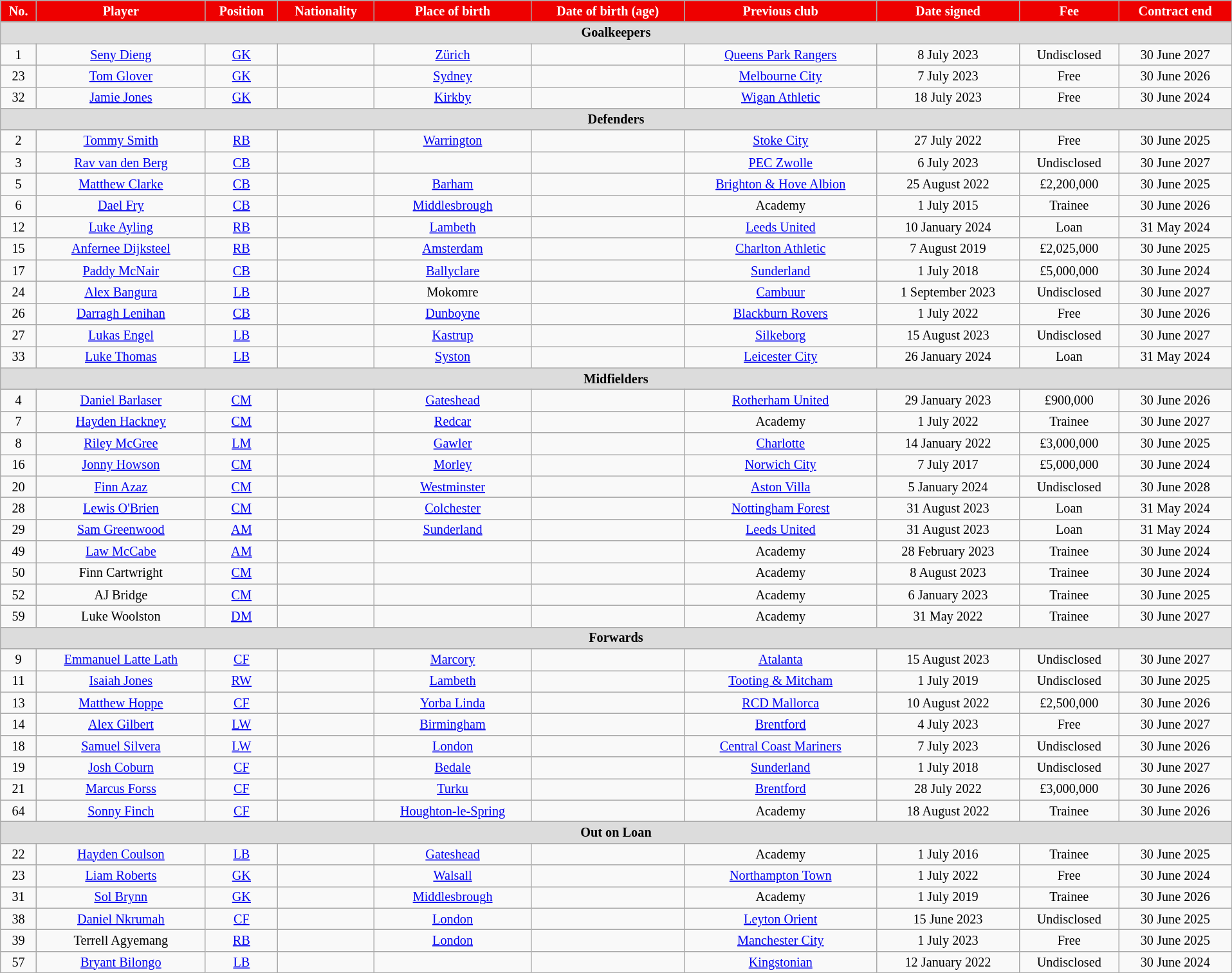<table class="wikitable" style="text-align:center; font-size:84.5%; width:101%;">
<tr>
<th style="color:white; background:#e00; text-align:center;">No.</th>
<th style="color:white; background:#e00; text-align:center;">Player</th>
<th style="color:white; background:#e00; text-align:center;">Position</th>
<th style="color:white; background:#e00; text-align:center;">Nationality</th>
<th style="color:white; background:#e00; text-align:center;">Place of birth</th>
<th style="color:white; background:#e00; text-align:center;">Date of birth (age)</th>
<th style="color:white; background:#e00; text-align:center;">Previous club</th>
<th style="color:white; background:#e00; text-align:center;">Date signed</th>
<th style="color:white; background:#e00; text-align:center;">Fee</th>
<th style="color:white; background:#e00; text-align:center;">Contract end</th>
</tr>
<tr>
<th colspan="14" style="background:#dcdcdc; tepxt-align:center;">Goalkeepers</th>
</tr>
<tr>
<td>1</td>
<td><a href='#'>Seny Dieng</a></td>
<td><a href='#'>GK</a></td>
<td></td>
<td> <a href='#'>Zürich</a></td>
<td></td>
<td><a href='#'>Queens Park Rangers</a></td>
<td>8 July 2023</td>
<td>Undisclosed</td>
<td>30 June 2027</td>
</tr>
<tr>
<td>23</td>
<td><a href='#'>Tom Glover</a></td>
<td><a href='#'>GK</a></td>
<td></td>
<td><a href='#'>Sydney</a></td>
<td></td>
<td> <a href='#'>Melbourne City</a></td>
<td>7 July 2023</td>
<td>Free</td>
<td>30 June 2026</td>
</tr>
<tr>
<td>32</td>
<td><a href='#'>Jamie Jones</a></td>
<td><a href='#'>GK</a></td>
<td></td>
<td><a href='#'>Kirkby</a></td>
<td></td>
<td><a href='#'>Wigan Athletic</a></td>
<td>18 July 2023</td>
<td>Free</td>
<td>30 June 2024</td>
</tr>
<tr>
<th colspan="14" style="background:#dcdcdc; tepxt-align:center;">Defenders</th>
</tr>
<tr>
<td>2</td>
<td><a href='#'>Tommy Smith</a></td>
<td><a href='#'>RB</a></td>
<td></td>
<td><a href='#'>Warrington</a></td>
<td></td>
<td><a href='#'>Stoke City</a></td>
<td>27 July 2022</td>
<td>Free</td>
<td>30 June 2025</td>
</tr>
<tr>
<td>3</td>
<td><a href='#'>Rav van den Berg</a></td>
<td><a href='#'>CB</a></td>
<td></td>
<td></td>
<td></td>
<td> <a href='#'>PEC Zwolle</a></td>
<td>6 July 2023</td>
<td>Undisclosed</td>
<td>30 June 2027</td>
</tr>
<tr>
<td>5</td>
<td><a href='#'>Matthew Clarke</a></td>
<td><a href='#'>CB</a></td>
<td></td>
<td><a href='#'>Barham</a></td>
<td></td>
<td><a href='#'>Brighton & Hove Albion</a></td>
<td>25 August 2022</td>
<td>£2,200,000</td>
<td>30 June 2025</td>
</tr>
<tr>
<td>6</td>
<td><a href='#'>Dael Fry</a></td>
<td><a href='#'>CB</a></td>
<td></td>
<td><a href='#'>Middlesbrough</a></td>
<td></td>
<td>Academy</td>
<td>1 July 2015</td>
<td>Trainee</td>
<td>30 June 2026</td>
</tr>
<tr>
<td>12</td>
<td><a href='#'>Luke Ayling</a></td>
<td><a href='#'>RB</a></td>
<td></td>
<td><a href='#'>Lambeth</a></td>
<td></td>
<td><a href='#'>Leeds United</a></td>
<td>10 January 2024</td>
<td>Loan</td>
<td>31 May 2024</td>
</tr>
<tr>
<td>15</td>
<td><a href='#'>Anfernee Dijksteel</a></td>
<td><a href='#'>RB</a></td>
<td></td>
<td> <a href='#'>Amsterdam</a></td>
<td></td>
<td><a href='#'>Charlton Athletic</a></td>
<td>7 August 2019</td>
<td>£2,025,000</td>
<td>30 June 2025</td>
</tr>
<tr>
<td>17</td>
<td><a href='#'>Paddy McNair</a></td>
<td><a href='#'>CB</a></td>
<td></td>
<td><a href='#'>Ballyclare</a></td>
<td></td>
<td><a href='#'>Sunderland</a></td>
<td>1 July 2018</td>
<td>£5,000,000</td>
<td>30 June 2024</td>
</tr>
<tr>
<td>24</td>
<td><a href='#'>Alex Bangura</a></td>
<td><a href='#'>LB</a></td>
<td></td>
<td>Mokomre</td>
<td></td>
<td> <a href='#'>Cambuur</a></td>
<td>1 September 2023</td>
<td>Undisclosed</td>
<td>30 June 2027</td>
</tr>
<tr>
<td>26</td>
<td><a href='#'>Darragh Lenihan</a></td>
<td><a href='#'>CB</a></td>
<td></td>
<td><a href='#'>Dunboyne</a></td>
<td></td>
<td><a href='#'>Blackburn Rovers</a></td>
<td>1 July 2022</td>
<td>Free</td>
<td>30 June 2026</td>
</tr>
<tr>
<td>27</td>
<td><a href='#'>Lukas Engel</a></td>
<td><a href='#'>LB</a></td>
<td></td>
<td><a href='#'>Kastrup</a></td>
<td></td>
<td> <a href='#'>Silkeborg</a></td>
<td>15 August 2023</td>
<td>Undisclosed</td>
<td>30 June 2027</td>
</tr>
<tr>
<td>33</td>
<td><a href='#'>Luke Thomas</a></td>
<td><a href='#'>LB</a></td>
<td></td>
<td><a href='#'>Syston</a></td>
<td></td>
<td><a href='#'>Leicester City</a></td>
<td>26 January 2024</td>
<td>Loan</td>
<td>31 May 2024</td>
</tr>
<tr>
<th colspan="14" style="background:#dcdcdc; tepxt-align:center;">Midfielders</th>
</tr>
<tr>
<td>4</td>
<td><a href='#'>Daniel Barlaser</a></td>
<td><a href='#'>CM</a></td>
<td></td>
<td><a href='#'>Gateshead</a></td>
<td></td>
<td><a href='#'>Rotherham United</a></td>
<td>29 January 2023</td>
<td>£900,000</td>
<td>30 June 2026</td>
</tr>
<tr>
<td>7</td>
<td><a href='#'>Hayden Hackney</a></td>
<td><a href='#'>CM</a></td>
<td></td>
<td> <a href='#'>Redcar</a></td>
<td></td>
<td>Academy</td>
<td>1 July 2022</td>
<td>Trainee</td>
<td>30 June 2027</td>
</tr>
<tr>
<td>8</td>
<td><a href='#'>Riley McGree</a></td>
<td><a href='#'>LM</a></td>
<td></td>
<td><a href='#'>Gawler</a></td>
<td></td>
<td> <a href='#'>Charlotte</a></td>
<td>14 January 2022</td>
<td>£3,000,000</td>
<td>30 June 2025</td>
</tr>
<tr>
<td>16</td>
<td><a href='#'>Jonny Howson</a></td>
<td><a href='#'>CM</a></td>
<td></td>
<td><a href='#'>Morley</a></td>
<td></td>
<td><a href='#'>Norwich City</a></td>
<td>7 July 2017</td>
<td>£5,000,000</td>
<td>30 June 2024</td>
</tr>
<tr>
<td>20</td>
<td><a href='#'>Finn Azaz</a></td>
<td><a href='#'>CM</a></td>
<td></td>
<td> <a href='#'>Westminster</a></td>
<td></td>
<td><a href='#'>Aston Villa</a></td>
<td>5 January 2024</td>
<td>Undisclosed</td>
<td>30 June 2028</td>
</tr>
<tr>
<td>28</td>
<td><a href='#'>Lewis O'Brien</a></td>
<td><a href='#'>CM</a></td>
<td></td>
<td><a href='#'>Colchester</a></td>
<td></td>
<td><a href='#'>Nottingham Forest</a></td>
<td>31 August 2023</td>
<td>Loan</td>
<td>31 May 2024</td>
</tr>
<tr>
<td>29</td>
<td><a href='#'>Sam Greenwood</a></td>
<td><a href='#'>AM</a></td>
<td></td>
<td><a href='#'>Sunderland</a></td>
<td></td>
<td><a href='#'>Leeds United</a></td>
<td>31 August 2023</td>
<td>Loan</td>
<td>31 May 2024</td>
</tr>
<tr>
<td>49</td>
<td><a href='#'>Law McCabe</a></td>
<td><a href='#'>AM</a></td>
<td></td>
<td></td>
<td></td>
<td>Academy</td>
<td>28 February 2023</td>
<td>Trainee</td>
<td>30 June 2024</td>
</tr>
<tr>
<td>50</td>
<td>Finn Cartwright</td>
<td><a href='#'>CM</a></td>
<td></td>
<td></td>
<td></td>
<td>Academy</td>
<td>8 August 2023</td>
<td>Trainee</td>
<td>30 June 2024</td>
</tr>
<tr>
<td>52</td>
<td>AJ Bridge</td>
<td><a href='#'>CM</a></td>
<td></td>
<td></td>
<td></td>
<td>Academy</td>
<td>6 January 2023</td>
<td>Trainee</td>
<td>30 June 2025</td>
</tr>
<tr>
<td>59</td>
<td>Luke Woolston</td>
<td><a href='#'>DM</a></td>
<td></td>
<td></td>
<td></td>
<td>Academy</td>
<td>31 May 2022</td>
<td>Trainee</td>
<td>30 June 2027</td>
</tr>
<tr>
<th colspan="14" style="background:#dcdcdc; tepxt-align:center;">Forwards</th>
</tr>
<tr>
<td>9</td>
<td><a href='#'>Emmanuel Latte Lath</a></td>
<td><a href='#'>CF</a></td>
<td></td>
<td><a href='#'>Marcory</a></td>
<td></td>
<td> <a href='#'>Atalanta</a></td>
<td>15 August 2023</td>
<td>Undisclosed</td>
<td>30 June 2027</td>
</tr>
<tr>
<td>11</td>
<td><a href='#'>Isaiah Jones</a></td>
<td><a href='#'>RW</a></td>
<td></td>
<td><a href='#'>Lambeth</a></td>
<td></td>
<td><a href='#'>Tooting & Mitcham</a></td>
<td>1 July 2019</td>
<td>Undisclosed</td>
<td>30 June 2025</td>
</tr>
<tr>
<td>13</td>
<td><a href='#'>Matthew Hoppe</a></td>
<td><a href='#'>CF</a></td>
<td></td>
<td><a href='#'>Yorba Linda</a></td>
<td></td>
<td> <a href='#'>RCD Mallorca</a></td>
<td>10 August 2022</td>
<td>£2,500,000</td>
<td>30 June 2026</td>
</tr>
<tr>
<td>14</td>
<td><a href='#'>Alex Gilbert</a></td>
<td><a href='#'>LW</a></td>
<td></td>
<td> <a href='#'>Birmingham</a></td>
<td></td>
<td><a href='#'>Brentford</a></td>
<td>4 July 2023</td>
<td>Free</td>
<td>30 June 2027</td>
</tr>
<tr>
<td>18</td>
<td><a href='#'>Samuel Silvera</a></td>
<td><a href='#'>LW</a></td>
<td></td>
<td> <a href='#'>London</a></td>
<td></td>
<td> <a href='#'>Central Coast Mariners</a></td>
<td>7 July 2023</td>
<td>Undisclosed</td>
<td>30 June 2026</td>
</tr>
<tr>
<td>19</td>
<td><a href='#'>Josh Coburn</a></td>
<td><a href='#'>CF</a></td>
<td></td>
<td><a href='#'>Bedale</a></td>
<td></td>
<td><a href='#'>Sunderland</a></td>
<td>1 July 2018</td>
<td>Undisclosed</td>
<td>30 June 2027</td>
</tr>
<tr>
<td>21</td>
<td><a href='#'>Marcus Forss</a></td>
<td><a href='#'>CF</a></td>
<td></td>
<td><a href='#'>Turku</a></td>
<td></td>
<td><a href='#'>Brentford</a></td>
<td>28 July 2022</td>
<td>£3,000,000</td>
<td>30 June 2026</td>
</tr>
<tr>
<td>64</td>
<td><a href='#'>Sonny Finch</a></td>
<td><a href='#'>CF</a></td>
<td></td>
<td><a href='#'>Houghton-le-Spring</a></td>
<td></td>
<td>Academy</td>
<td>18 August 2022</td>
<td>Trainee</td>
<td>30 June 2026</td>
</tr>
<tr>
<th colspan="14" style="background:#dcdcdc; tepxt-align:center;">Out on Loan</th>
</tr>
<tr>
<td>22</td>
<td><a href='#'>Hayden Coulson</a></td>
<td><a href='#'>LB</a></td>
<td></td>
<td><a href='#'>Gateshead</a></td>
<td></td>
<td>Academy</td>
<td>1 July 2016</td>
<td>Trainee</td>
<td>30 June 2025</td>
</tr>
<tr>
<td>23</td>
<td><a href='#'>Liam Roberts</a></td>
<td><a href='#'>GK</a></td>
<td></td>
<td><a href='#'>Walsall</a></td>
<td></td>
<td><a href='#'>Northampton Town</a></td>
<td>1 July 2022</td>
<td>Free</td>
<td>30 June 2024</td>
</tr>
<tr>
<td>31</td>
<td><a href='#'>Sol Brynn</a></td>
<td><a href='#'>GK</a></td>
<td></td>
<td><a href='#'>Middlesbrough</a></td>
<td></td>
<td>Academy</td>
<td>1 July 2019</td>
<td>Trainee</td>
<td>30 June 2026</td>
</tr>
<tr>
<td>38</td>
<td><a href='#'>Daniel Nkrumah</a></td>
<td><a href='#'>CF</a></td>
<td></td>
<td><a href='#'>London</a></td>
<td></td>
<td><a href='#'>Leyton Orient</a></td>
<td>15 June 2023</td>
<td>Undisclosed</td>
<td>30 June 2025</td>
</tr>
<tr>
<td>39</td>
<td>Terrell Agyemang</td>
<td><a href='#'>RB</a></td>
<td></td>
<td><a href='#'>London</a></td>
<td></td>
<td><a href='#'>Manchester City</a></td>
<td>1 July 2023</td>
<td>Free</td>
<td>30 June 2025</td>
</tr>
<tr>
<td>57</td>
<td><a href='#'>Bryant Bilongo</a></td>
<td><a href='#'>LB</a></td>
<td></td>
<td></td>
<td></td>
<td><a href='#'>Kingstonian</a></td>
<td>12 January 2022</td>
<td>Undisclosed</td>
<td>30 June 2024</td>
</tr>
</table>
